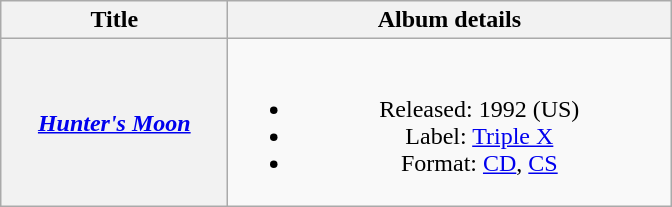<table class="wikitable plainrowheaders" style="text-align:center;">
<tr>
<th scope="col" rowspan="1" style="width:9em;">Title</th>
<th scope="col" rowspan="1" style="width:18em;">Album details</th>
</tr>
<tr>
<th scope="row"><em><a href='#'>Hunter's Moon</a></em></th>
<td><br><ul><li>Released: 1992 <span>(US)</span></li><li>Label: <a href='#'>Triple X</a></li><li>Format: <a href='#'>CD</a>, <a href='#'>CS</a></li></ul></td>
</tr>
</table>
